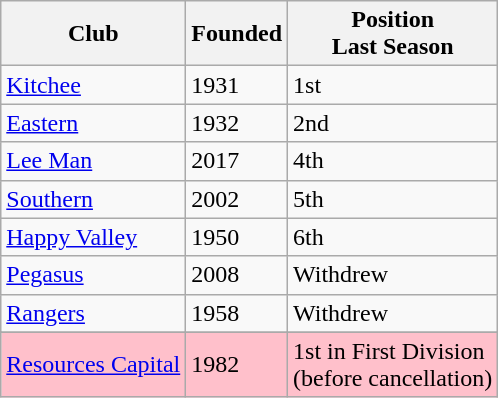<table class="wikitable sortable">
<tr>
<th>Club</th>
<th>Founded</th>
<th>Position<br>Last Season</th>
</tr>
<tr>
<td><a href='#'>Kitchee</a></td>
<td>1931</td>
<td>1st</td>
</tr>
<tr>
<td><a href='#'>Eastern</a></td>
<td>1932</td>
<td>2nd</td>
</tr>
<tr>
<td><a href='#'>Lee Man</a></td>
<td>2017</td>
<td>4th</td>
</tr>
<tr>
<td><a href='#'>Southern</a></td>
<td>2002</td>
<td>5th</td>
</tr>
<tr>
<td><a href='#'>Happy Valley</a></td>
<td>1950</td>
<td>6th</td>
</tr>
<tr>
<td><a href='#'>Pegasus</a></td>
<td>2008</td>
<td>Withdrew</td>
</tr>
<tr>
<td><a href='#'>Rangers</a></td>
<td>1958</td>
<td>Withdrew</td>
</tr>
<tr>
</tr>
<tr style="background:pink;">
<td><a href='#'>Resources Capital</a></td>
<td>1982</td>
<td>1st in First Division<br>(before cancellation)</td>
</tr>
</table>
